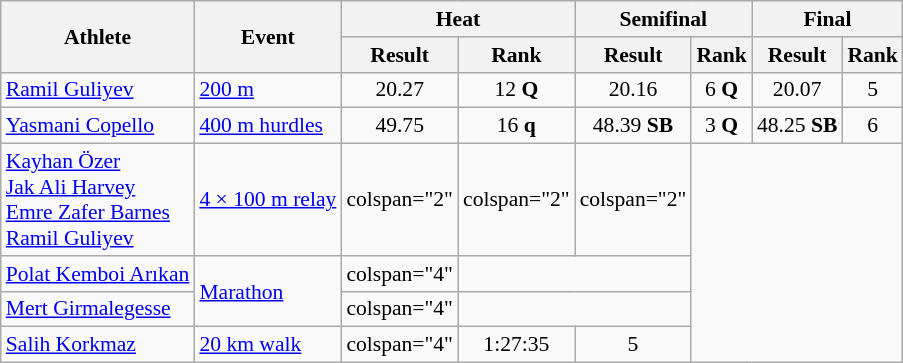<table class="wikitable" style="font-size:90%">
<tr>
<th rowspan="2">Athlete</th>
<th rowspan="2">Event</th>
<th colspan="2">Heat</th>
<th colspan="2">Semifinal</th>
<th colspan="2">Final</th>
</tr>
<tr>
<th>Result</th>
<th>Rank</th>
<th>Result</th>
<th>Rank</th>
<th>Result</th>
<th>Rank</th>
</tr>
<tr style=text-align:center>
<td style=text-align:left><a href='#'>Ramil Guliyev</a></td>
<td style=text-align:left><a href='#'>200 m</a></td>
<td>20.27</td>
<td>12 <strong>Q</strong></td>
<td>20.16</td>
<td>6 <strong>Q</strong></td>
<td>20.07</td>
<td>5</td>
</tr>
<tr style=text-align:center>
<td style=text-align:left><a href='#'>Yasmani Copello</a></td>
<td style=text-align:left><a href='#'>400 m hurdles</a></td>
<td>49.75</td>
<td>16 <strong>q</strong></td>
<td>48.39 <strong>SB</strong></td>
<td>3 <strong>Q</strong></td>
<td>48.25 <strong>SB</strong></td>
<td>6</td>
</tr>
<tr style=text-align:center>
<td style=text-align:left><a href='#'>Kayhan Özer</a><br><a href='#'>Jak Ali Harvey</a><br><a href='#'>Emre Zafer Barnes</a><br><a href='#'>Ramil Guliyev</a></td>
<td style=text-align:left><a href='#'>4 × 100 m relay</a></td>
<td>colspan="2" </td>
<td>colspan="2" </td>
<td>colspan="2" </td>
</tr>
<tr style=text-align:center>
<td style=text-align:left><a href='#'>Polat Kemboi Arıkan</a></td>
<td style=text-align:left rowspan="2"><a href='#'>Marathon</a></td>
<td>colspan="4" </td>
<td colspan="2"></td>
</tr>
<tr style=text-align:center>
<td style=text-align:left><a href='#'>Mert Girmalegesse</a></td>
<td>colspan="4" </td>
<td colspan="2"></td>
</tr>
<tr style=text-align:center>
<td style=text-align:left><a href='#'>Salih Korkmaz</a></td>
<td style=text-align:left><a href='#'>20 km walk</a></td>
<td>colspan="4" </td>
<td>1:27:35</td>
<td>5</td>
</tr>
</table>
